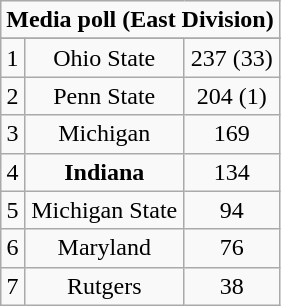<table class="wikitable" style="display: inline-table;">
<tr>
<td align="center" Colspan="3"><strong>Media poll (East Division)</strong></td>
</tr>
<tr align="center">
</tr>
<tr align="center">
<td>1</td>
<td>Ohio State</td>
<td>237 (33)</td>
</tr>
<tr align="center">
<td>2</td>
<td>Penn State</td>
<td>204 (1)</td>
</tr>
<tr align="center">
<td>3</td>
<td>Michigan</td>
<td>169</td>
</tr>
<tr align="center">
<td>4</td>
<td><strong>Indiana</strong></td>
<td>134</td>
</tr>
<tr align="center">
<td>5</td>
<td>Michigan State</td>
<td>94</td>
</tr>
<tr align="center">
<td>6</td>
<td>Maryland</td>
<td>76</td>
</tr>
<tr align="center">
<td>7</td>
<td>Rutgers</td>
<td>38</td>
</tr>
</table>
